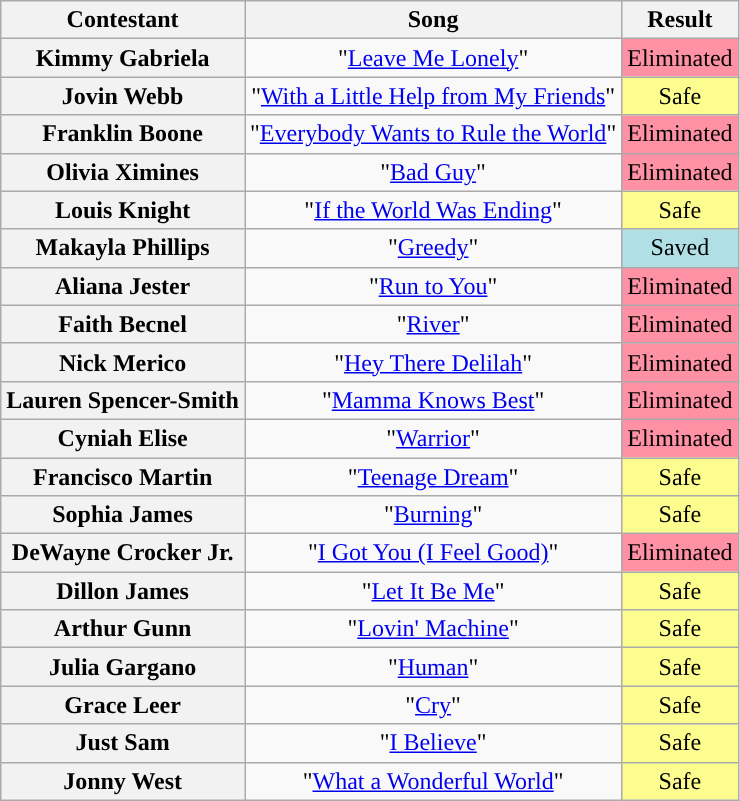<table class="wikitable" style="text-align:center">
<tr>
<th scope="col">Contestant</th>
<th scope="col">Song</th>
<th scope="col">Result</th>
</tr>
<tr>
<th scope="row">Kimmy Gabriela</th>
<td>"<a href='#'>Leave Me Lonely</a>"</td>
<td style="background:#FF91A4;">Eliminated</td>
</tr>
<tr>
<th scope="row">Jovin Webb</th>
<td>"<a href='#'>With a Little Help from My Friends</a>"</td>
<td style="background:#FDFC8F;">Safe</td>
</tr>
<tr>
<th scope="row">Franklin Boone</th>
<td>"<a href='#'>Everybody Wants to Rule the World</a>"</td>
<td style="background:#FF91A4;">Eliminated</td>
</tr>
<tr>
<th scope="row">Olivia Ximines</th>
<td>"<a href='#'>Bad Guy</a>"</td>
<td style="background:#FF91A4;">Eliminated</td>
</tr>
<tr>
<th scope="row">Louis Knight</th>
<td>"<a href='#'>If the World Was Ending</a>"</td>
<td style="background:#FDFC8F;">Safe</td>
</tr>
<tr>
<th scope="row">Makayla Phillips</th>
<td>"<a href='#'>Greedy</a>"</td>
<td style="background:#B0E0E6">Saved</td>
</tr>
<tr>
<th scope="row">Aliana Jester</th>
<td>"<a href='#'>Run to You</a>"</td>
<td style="background:#FF91A4;">Eliminated</td>
</tr>
<tr>
<th scope="row">Faith Becnel</th>
<td>"<a href='#'>River</a>"</td>
<td style="background:#FF91A4;">Eliminated</td>
</tr>
<tr>
<th scope="row">Nick Merico</th>
<td>"<a href='#'>Hey There Delilah</a>"</td>
<td style="background:#FF91A4;">Eliminated</td>
</tr>
<tr>
<th scope="row">Lauren Spencer-Smith</th>
<td>"<a href='#'>Mamma Knows Best</a>"</td>
<td style="background:#FF91A4;">Eliminated</td>
</tr>
<tr>
<th scope="row">Cyniah Elise</th>
<td>"<a href='#'>Warrior</a>"</td>
<td style="background:#FF91A4;">Eliminated</td>
</tr>
<tr>
<th scope="row">Francisco Martin</th>
<td>"<a href='#'>Teenage Dream</a>"</td>
<td style="background:#FDFC8F;">Safe</td>
</tr>
<tr>
<th scope="row">Sophia James</th>
<td>"<a href='#'>Burning</a>"</td>
<td style="background:#FDFC8F;">Safe</td>
</tr>
<tr>
<th scope="row">DeWayne Crocker Jr.</th>
<td>"<a href='#'>I Got You (I Feel Good)</a>"</td>
<td style="background:#FF91A4;">Eliminated</td>
</tr>
<tr>
<th scope="row">Dillon James</th>
<td>"<a href='#'>Let It Be Me</a>"</td>
<td style="background:#FDFC8F;">Safe</td>
</tr>
<tr>
<th scope="row">Arthur Gunn</th>
<td>"<a href='#'>Lovin' Machine</a>"</td>
<td style="background:#FDFC8F;">Safe</td>
</tr>
<tr>
<th scope="row">Julia Gargano</th>
<td>"<a href='#'>Human</a>"</td>
<td style="background:#FDFC8F;">Safe</td>
</tr>
<tr>
<th scope="row">Grace Leer</th>
<td>"<a href='#'>Cry</a>"</td>
<td style="background:#FDFC8F;">Safe</td>
</tr>
<tr>
<th scope="row">Just Sam</th>
<td>"<a href='#'>I Believe</a>"</td>
<td style="background:#FDFC8F;">Safe</td>
</tr>
<tr>
<th scope="row">Jonny West</th>
<td>"<a href='#'>What a Wonderful World</a>"</td>
<td style="background:#FDFC8F;">Safe</td>
</tr>
</table>
